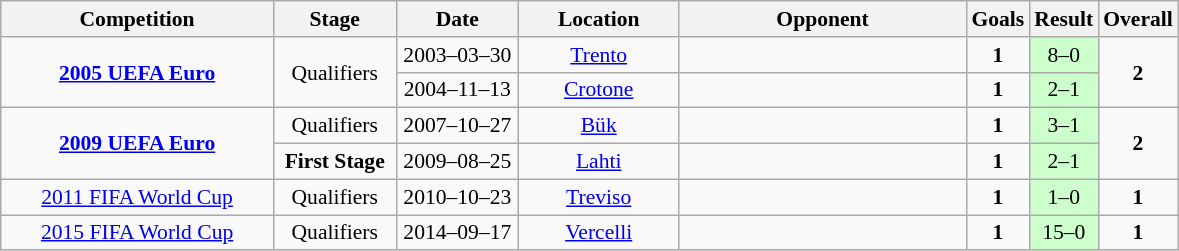<table class="wikitable" style="font-size:90%">
<tr>
<th width=175px>Competition</th>
<th width=75px>Stage</th>
<th width=75px>Date</th>
<th width=100px>Location</th>
<th width=185px>Opponent</th>
<th width=25px>Goals</th>
<th width=25>Result</th>
<th width=25px>Overall</th>
</tr>
<tr align=center>
<td rowspan=2><strong><a href='#'>2005 UEFA Euro</a></strong></td>
<td rowspan=2>Qualifiers</td>
<td>2003–03–30</td>
<td><a href='#'>Trento</a></td>
<td align=left></td>
<td><strong>1</strong></td>
<td bgcolor=#CCFFCC>8–0</td>
<td rowspan=2><strong>2</strong></td>
</tr>
<tr align=center>
<td>2004–11–13</td>
<td><a href='#'>Crotone</a></td>
<td align=left></td>
<td><strong>1</strong></td>
<td bgcolor=#CCFFCC>2–1</td>
</tr>
<tr align=center>
<td rowspan=2><strong><a href='#'>2009 UEFA Euro</a></strong></td>
<td>Qualifiers</td>
<td>2007–10–27</td>
<td><a href='#'>Bük</a></td>
<td align=left></td>
<td><strong>1</strong></td>
<td bgcolor=#CCFFCC>3–1</td>
<td rowspan=2><strong>2</strong></td>
</tr>
<tr align=center>
<td><strong>First Stage</strong></td>
<td>2009–08–25</td>
<td><a href='#'>Lahti</a></td>
<td align=left></td>
<td><strong>1</strong></td>
<td bgcolor=#CCFFCC>2–1</td>
</tr>
<tr align=center>
<td><a href='#'>2011 FIFA World Cup</a></td>
<td>Qualifiers</td>
<td>2010–10–23</td>
<td><a href='#'>Treviso</a></td>
<td align=left></td>
<td><strong>1</strong></td>
<td bgcolor=#CCFFCC>1–0</td>
<td><strong>1</strong></td>
</tr>
<tr align=center>
<td><a href='#'>2015 FIFA World Cup</a></td>
<td>Qualifiers</td>
<td>2014–09–17</td>
<td><a href='#'>Vercelli</a></td>
<td align=left></td>
<td><strong>1</strong></td>
<td bgcolor=#CCFFCC>15–0</td>
<td><strong>1</strong></td>
</tr>
</table>
